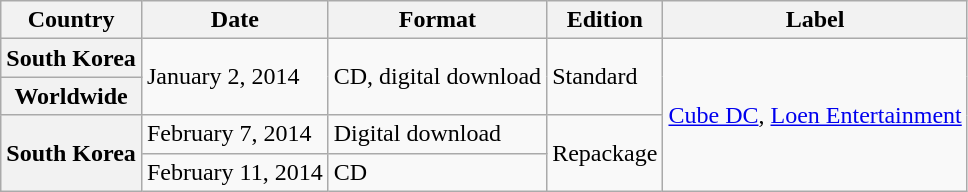<table class="wikitable plainrowheaders">
<tr>
<th style="text-align:center;">Country</th>
<th style="text-align:center;">Date</th>
<th style="text-align:center;">Format</th>
<th style="text-align:center;">Edition</th>
<th style="text-align:center;">Label</th>
</tr>
<tr>
<th scope="row">South Korea</th>
<td rowspan=2>January 2, 2014</td>
<td rowspan=2>CD, digital download</td>
<td rowspan=2>Standard</td>
<td rowspan=4><a href='#'>Cube DC</a>, <a href='#'>Loen Entertainment</a></td>
</tr>
<tr>
<th scope="row">Worldwide</th>
</tr>
<tr>
<th scope="row" rowspan=2>South Korea</th>
<td>February 7, 2014</td>
<td>Digital download</td>
<td rowspan=2>Repackage</td>
</tr>
<tr>
<td>February 11, 2014</td>
<td>CD</td>
</tr>
</table>
